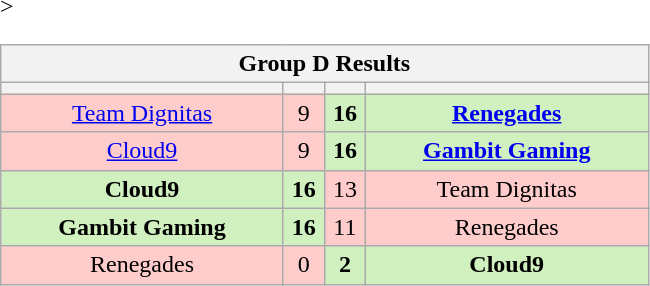<table class="wikitable" style="text-align: center;">
<tr>
<th colspan=4>Group D Results</th>
</tr>
<tr <noinclude>>
<th width="181px"></th>
<th width="20px"></th>
<th width="20px"></th>
<th width="181px"></noinclude></th>
</tr>
<tr>
<td style="background: #FFCCCC;"><a href='#'>Team Dignitas</a></td>
<td style="background: #FFCCCC;">9</td>
<td style="background: #D0F0C0;"><strong>16</strong></td>
<td style="background: #D0F0C0;"><strong><a href='#'>Renegades</a></strong></td>
</tr>
<tr>
<td style="background: #FFCCCC;"><a href='#'>Cloud9</a></td>
<td style="background: #FFCCCC;">9</td>
<td style="background: #D0F0C0;"><strong>16</strong></td>
<td style="background: #D0F0C0;"><strong><a href='#'>Gambit Gaming</a></strong></td>
</tr>
<tr>
<td style="background: #D0F0C0;"><strong>Cloud9</strong></td>
<td style="background: #D0F0C0;"><strong>16</strong></td>
<td style="background: #FFCCCC;">13</td>
<td style="background: #FFCCCC;">Team Dignitas</td>
</tr>
<tr>
<td style="background: #D0F0C0;"><strong>Gambit Gaming</strong></td>
<td style="background: #D0F0C0;"><strong>16</strong></td>
<td style="background: #FFCCCC;">11</td>
<td style="background: #FFCCCC;">Renegades</td>
</tr>
<tr>
<td style="background: #FFCCCC;">Renegades</td>
<td style="background: #FFCCCC;">0</td>
<td style="background: #D0F0C0;"><strong>2</strong></td>
<td style="background: #D0F0C0;"><strong>Cloud9</strong></td>
</tr>
</table>
